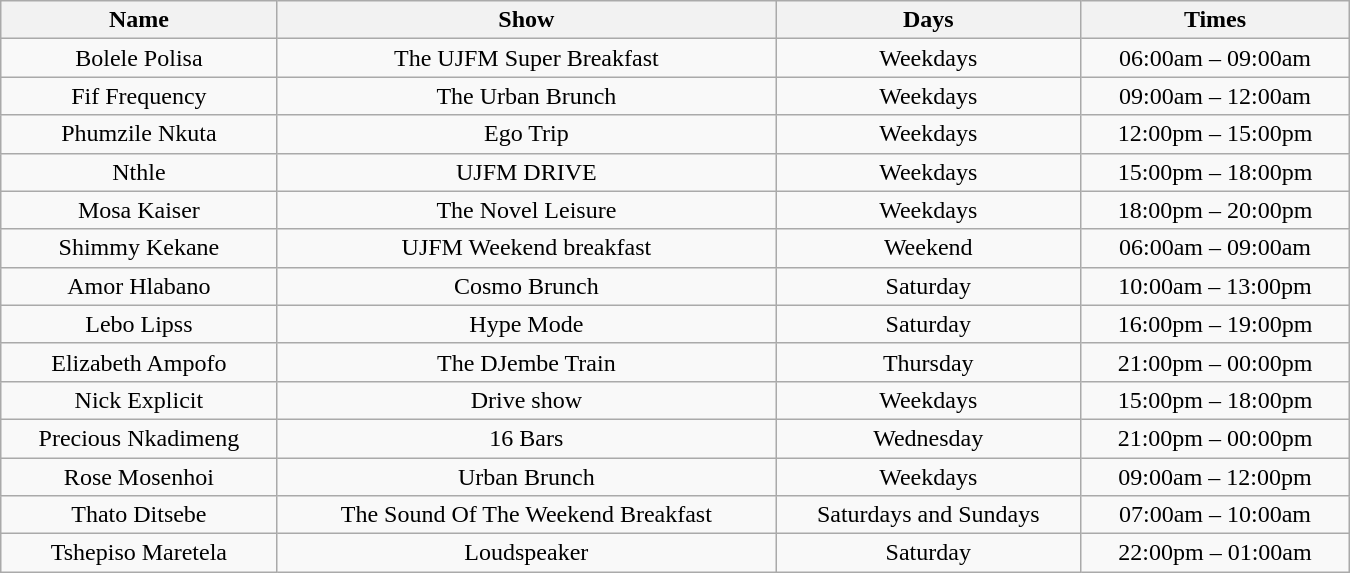<table class="wikitable sortable" style="text-align:center; width:900px; height:200px;">
<tr>
<th>Name</th>
<th>Show</th>
<th>Days</th>
<th>Times</th>
</tr>
<tr>
<td>Bolele Polisa</td>
<td>The UJFM Super Breakfast</td>
<td>Weekdays</td>
<td>06:00am – 09:00am</td>
</tr>
<tr>
<td>Fif Frequency</td>
<td>The Urban Brunch</td>
<td>Weekdays</td>
<td>09:00am – 12:00am</td>
</tr>
<tr>
<td>Phumzile Nkuta</td>
<td>Ego Trip</td>
<td>Weekdays</td>
<td>12:00pm – 15:00pm</td>
</tr>
<tr>
<td>Nthle</td>
<td>UJFM DRIVE</td>
<td>Weekdays</td>
<td>15:00pm – 18:00pm</td>
</tr>
<tr>
<td>Mosa Kaiser</td>
<td>The Novel Leisure</td>
<td>Weekdays</td>
<td>18:00pm – 20:00pm</td>
</tr>
<tr>
<td>Shimmy Kekane</td>
<td>UJFM Weekend breakfast</td>
<td>Weekend</td>
<td>06:00am – 09:00am</td>
</tr>
<tr>
<td>Amor Hlabano</td>
<td>Cosmo Brunch</td>
<td>Saturday</td>
<td>10:00am – 13:00pm</td>
</tr>
<tr>
<td>Lebo Lipss</td>
<td>Hype Mode</td>
<td>Saturday</td>
<td>16:00pm – 19:00pm</td>
</tr>
<tr>
<td>Elizabeth Ampofo</td>
<td>The DJembe Train</td>
<td>Thursday</td>
<td>21:00pm – 00:00pm</td>
</tr>
<tr>
<td>Nick Explicit</td>
<td>Drive show</td>
<td>Weekdays</td>
<td>15:00pm – 18:00pm</td>
</tr>
<tr>
<td>Precious Nkadimeng</td>
<td>16 Bars</td>
<td>Wednesday</td>
<td>21:00pm – 00:00pm</td>
</tr>
<tr>
<td>Rose Mosenhoi</td>
<td>Urban Brunch</td>
<td>Weekdays</td>
<td>09:00am – 12:00pm</td>
</tr>
<tr>
<td>Thato Ditsebe</td>
<td>The Sound Of The Weekend Breakfast</td>
<td>Saturdays and Sundays</td>
<td>07:00am – 10:00am</td>
</tr>
<tr>
<td>Tshepiso Maretela</td>
<td>Loudspeaker</td>
<td>Saturday</td>
<td>22:00pm – 01:00am</td>
</tr>
</table>
